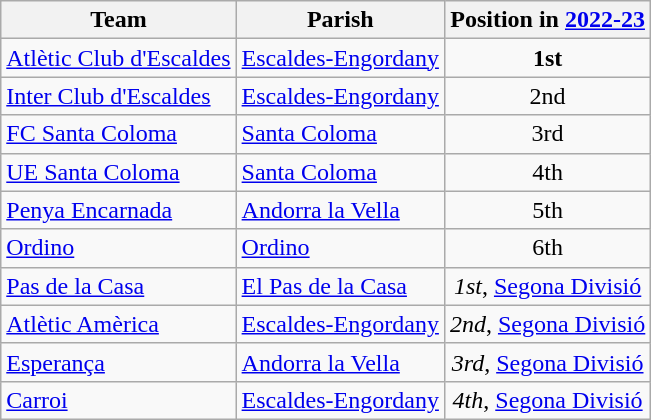<table class="wikitable sortable">
<tr>
<th>Team</th>
<th>Parish</th>
<th>Position in <a href='#'>2022-23</a></th>
</tr>
<tr>
<td><a href='#'>Atlètic Club d'Escaldes</a></td>
<td><a href='#'>Escaldes-Engordany</a></td>
<td align="center"><strong>1st</strong></td>
</tr>
<tr>
<td><a href='#'>Inter Club d'Escaldes</a></td>
<td><a href='#'>Escaldes-Engordany</a></td>
<td align="center">2nd</td>
</tr>
<tr>
<td><a href='#'>FC Santa Coloma</a></td>
<td><a href='#'>Santa Coloma</a></td>
<td align="center">3rd</td>
</tr>
<tr>
<td><a href='#'>UE Santa Coloma</a></td>
<td><a href='#'>Santa Coloma</a></td>
<td align="center">4th</td>
</tr>
<tr>
<td><a href='#'>Penya Encarnada</a></td>
<td><a href='#'>Andorra la Vella</a></td>
<td align="center">5th</td>
</tr>
<tr>
<td><a href='#'>Ordino</a></td>
<td><a href='#'>Ordino</a></td>
<td align="center">6th</td>
</tr>
<tr>
<td><a href='#'>Pas de la Casa</a></td>
<td><a href='#'>El Pas de la Casa</a></td>
<td align="center"><em>1st</em>, <a href='#'>Segona Divisió</a></td>
</tr>
<tr>
<td><a href='#'>Atlètic Amèrica</a></td>
<td><a href='#'>Escaldes-Engordany</a></td>
<td align="center"><em>2nd</em>, <a href='#'>Segona Divisió</a></td>
</tr>
<tr>
<td><a href='#'>Esperança</a></td>
<td><a href='#'>Andorra la Vella</a></td>
<td align="center"><em>3rd</em>, <a href='#'>Segona Divisió</a></td>
</tr>
<tr>
<td><a href='#'>Carroi</a></td>
<td><a href='#'>Escaldes-Engordany</a></td>
<td align="center"><em>4th</em>, <a href='#'>Segona Divisió</a></td>
</tr>
</table>
